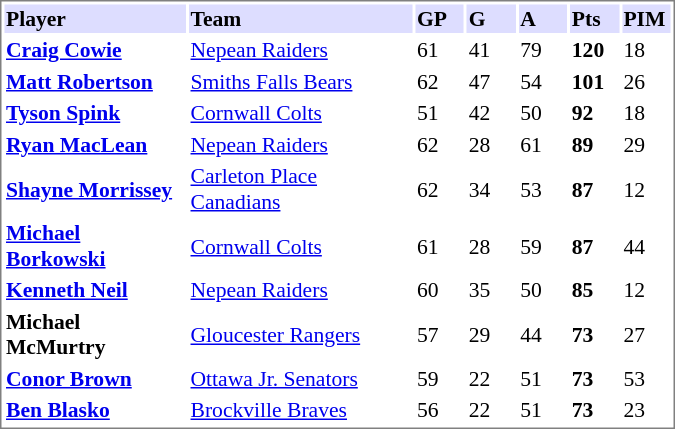<table cellpadding="0">
<tr style="text-align:left; vertical-align:top;">
<td></td>
<td><br><table cellpadding="1"  style="width:450px; font-size:90%; border:1px solid gray;">
<tr>
<th style="background:#ddf;">Player</th>
<th style="background:#ddf;">Team</th>
<th style="background:#ddf; width:7.5%;">GP</th>
<th style="background:#ddf; width:7.5%;">G</th>
<th style="background:#ddf; width:7.5%;">A</th>
<th style="background:#ddf; width:7.5%;">Pts</th>
<th style="background:#ddf; width:7.5%;">PIM</th>
</tr>
<tr>
<td><strong><a href='#'>Craig Cowie</a></strong></td>
<td><a href='#'>Nepean Raiders</a></td>
<td>61</td>
<td>41</td>
<td>79</td>
<td><strong>120</strong></td>
<td>18</td>
</tr>
<tr>
<td><strong><a href='#'>Matt Robertson</a></strong></td>
<td><a href='#'>Smiths Falls Bears</a></td>
<td>62</td>
<td>47</td>
<td>54</td>
<td><strong>101</strong></td>
<td>26</td>
</tr>
<tr>
<td><strong><a href='#'>Tyson Spink</a></strong></td>
<td><a href='#'>Cornwall Colts</a></td>
<td>51</td>
<td>42</td>
<td>50</td>
<td><strong>92</strong></td>
<td>18</td>
</tr>
<tr>
<td><strong><a href='#'>Ryan MacLean</a></strong></td>
<td><a href='#'>Nepean Raiders</a></td>
<td>62</td>
<td>28</td>
<td>61</td>
<td><strong>89</strong></td>
<td>29</td>
</tr>
<tr>
<td><strong><a href='#'>Shayne Morrissey</a></strong></td>
<td><a href='#'>Carleton Place Canadians</a></td>
<td>62</td>
<td>34</td>
<td>53</td>
<td><strong>87</strong></td>
<td>12</td>
</tr>
<tr>
<td><strong><a href='#'>Michael Borkowski</a></strong></td>
<td><a href='#'>Cornwall Colts</a></td>
<td>61</td>
<td>28</td>
<td>59</td>
<td><strong>87</strong></td>
<td>44</td>
</tr>
<tr>
<td><strong><a href='#'>Kenneth Neil</a></strong></td>
<td><a href='#'>Nepean Raiders</a></td>
<td>60</td>
<td>35</td>
<td>50</td>
<td><strong>85</strong></td>
<td>12</td>
</tr>
<tr>
<td><strong>Michael McMurtry</strong></td>
<td><a href='#'>Gloucester Rangers</a></td>
<td>57</td>
<td>29</td>
<td>44</td>
<td><strong>73</strong></td>
<td>27</td>
</tr>
<tr>
<td><strong><a href='#'>Conor Brown</a></strong></td>
<td><a href='#'>Ottawa Jr. Senators</a></td>
<td>59</td>
<td>22</td>
<td>51</td>
<td><strong>73</strong></td>
<td>53</td>
</tr>
<tr>
<td><strong><a href='#'>Ben Blasko</a></strong></td>
<td><a href='#'>Brockville Braves</a></td>
<td>56</td>
<td>22</td>
<td>51</td>
<td><strong>73</strong></td>
<td>23</td>
</tr>
</table>
</td>
</tr>
</table>
